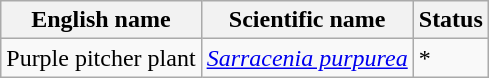<table class="wikitable" |>
<tr>
<th>English name</th>
<th>Scientific name</th>
<th>Status</th>
</tr>
<tr>
<td>Purple pitcher plant</td>
<td><em><a href='#'>Sarracenia purpurea</a></em></td>
<td>*</td>
</tr>
</table>
